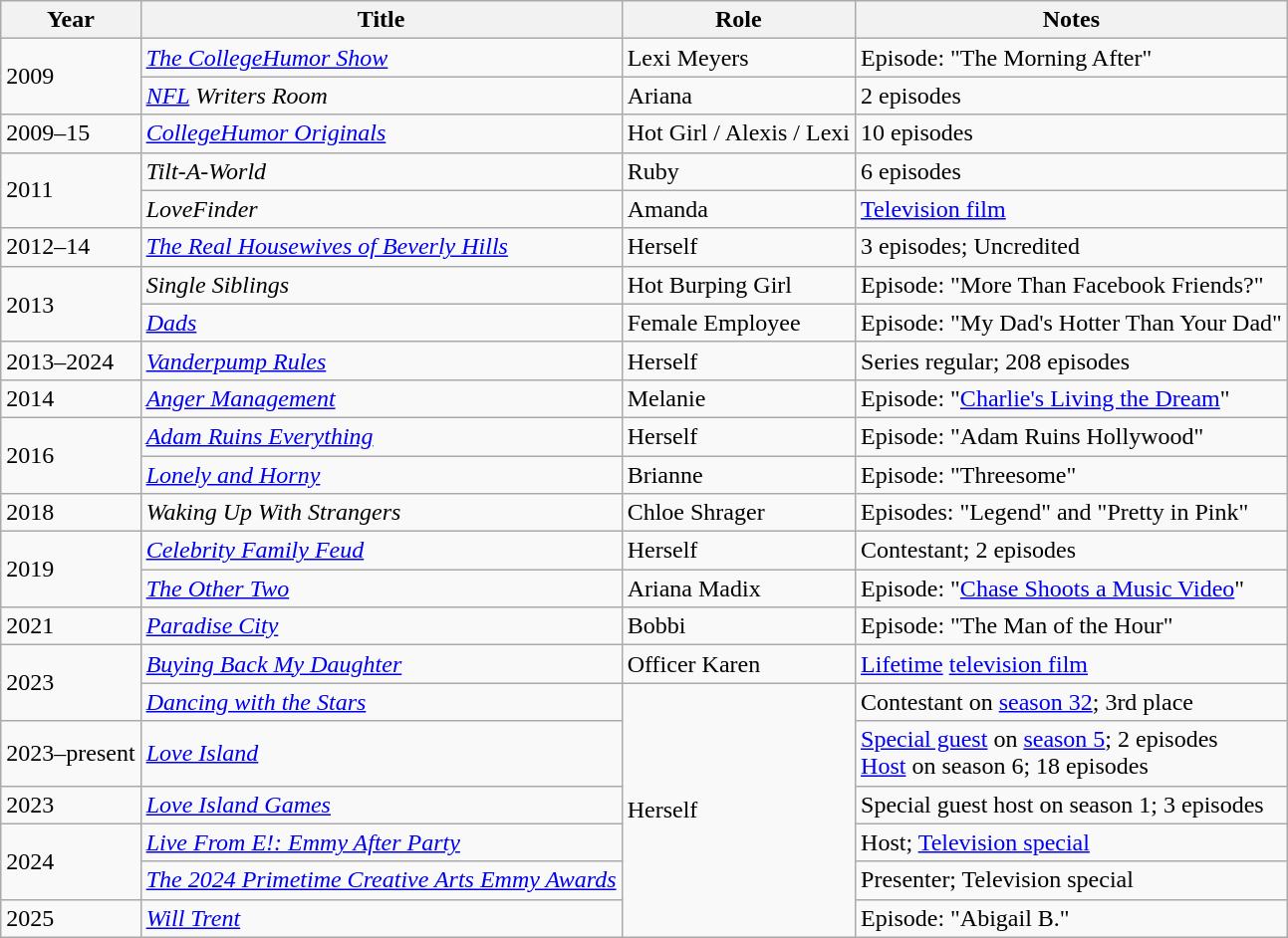<table class="wikitable">
<tr>
<th>Year</th>
<th>Title</th>
<th>Role</th>
<th>Notes</th>
</tr>
<tr>
<td rowspan="2">2009</td>
<td><em><a href='#'>The CollegeHumor Show</a></em></td>
<td>Lexi Meyers</td>
<td>Episode: "The Morning After"</td>
</tr>
<tr>
<td><em><a href='#'>NFL</a> Writers Room</em></td>
<td>Ariana</td>
<td>2 episodes</td>
</tr>
<tr>
<td>2009–15</td>
<td><em><a href='#'>CollegeHumor Originals</a></em></td>
<td>Hot Girl / Alexis / Lexi</td>
<td>10 episodes</td>
</tr>
<tr>
<td rowspan="2">2011</td>
<td><em>Tilt-A-World</em></td>
<td>Ruby</td>
<td>6 episodes</td>
</tr>
<tr>
<td><em>LoveFinder</em></td>
<td>Amanda</td>
<td><a href='#'>Television film</a></td>
</tr>
<tr>
<td>2012–14</td>
<td><em><a href='#'>The Real Housewives of Beverly Hills</a></em></td>
<td>Herself</td>
<td>3 episodes; Uncredited</td>
</tr>
<tr>
<td rowspan="2">2013</td>
<td><em>Single Siblings</em></td>
<td>Hot Burping Girl</td>
<td>Episode: "More Than Facebook Friends?"</td>
</tr>
<tr>
<td><em><a href='#'>Dads</a></em></td>
<td>Female Employee</td>
<td>Episode: "My Dad's Hotter Than Your Dad"</td>
</tr>
<tr>
<td>2013–2024</td>
<td><em><a href='#'>Vanderpump Rules</a></em></td>
<td>Herself</td>
<td>Series regular; 208 episodes</td>
</tr>
<tr>
<td>2014</td>
<td><em><a href='#'>Anger Management</a></em></td>
<td>Melanie</td>
<td>Episode: "<a href='#'>Charlie's Living the Dream</a>"</td>
</tr>
<tr>
<td rowspan="2">2016</td>
<td><em><a href='#'>Adam Ruins Everything</a></em></td>
<td>Herself</td>
<td>Episode: "Adam Ruins Hollywood"</td>
</tr>
<tr>
<td><em><a href='#'>Lonely and Horny</a></em></td>
<td>Brianne</td>
<td>Episode: "Threesome"</td>
</tr>
<tr>
<td>2018</td>
<td><em>Waking Up With Strangers</em></td>
<td>Chloe Shrager</td>
<td>Episodes: "Legend" and "Pretty in Pink"</td>
</tr>
<tr>
<td rowspan="2">2019</td>
<td><em><a href='#'>Celebrity Family Feud</a></em></td>
<td>Herself</td>
<td>Contestant; 2 episodes</td>
</tr>
<tr>
<td><em><a href='#'>The Other Two</a></em></td>
<td>Ariana Madix</td>
<td>Episode: "<a href='#'>Chase Shoots a Music Video</a>"</td>
</tr>
<tr>
<td>2021</td>
<td><em><a href='#'>Paradise City</a></em></td>
<td>Bobbi</td>
<td>Episode: "The Man of the Hour"</td>
</tr>
<tr>
<td rowspan="2">2023</td>
<td><em><a href='#'>Buying Back My Daughter</a></em></td>
<td>Officer Karen</td>
<td><a href='#'>Lifetime</a> <a href='#'>television film</a></td>
</tr>
<tr>
<td><em><a href='#'>Dancing with the Stars</a></em></td>
<td rowspan="6">Herself</td>
<td>Contestant on <a href='#'>season 32</a>; 3rd place</td>
</tr>
<tr>
<td>2023–present</td>
<td><em><a href='#'>Love Island</a></em></td>
<td><a href='#'>Special guest</a> on <a href='#'>season 5</a>; 2 episodes<br><a href='#'>Host</a> on season 6; 18 episodes</td>
</tr>
<tr>
<td>2023</td>
<td><em><a href='#'>Love Island Games</a></em></td>
<td>Special guest host on season 1; 3 episodes</td>
</tr>
<tr>
<td rowspan="2">2024</td>
<td><em><a href='#'>Live From E!: Emmy After Party</a></em></td>
<td>Host; <a href='#'>Television special</a></td>
</tr>
<tr>
<td><em><a href='#'>The 2024 Primetime Creative Arts Emmy Awards</a></em></td>
<td>Presenter; Television special</td>
</tr>
<tr>
<td>2025</td>
<td><em><a href='#'>Will Trent</a></em></td>
<td>Episode: "Abigail B."</td>
</tr>
</table>
